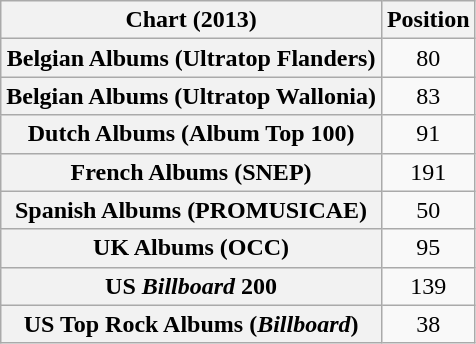<table class="wikitable sortable plainrowheaders">
<tr>
<th scope="col">Chart (2013)</th>
<th scope="col">Position</th>
</tr>
<tr>
<th scope="row">Belgian Albums (Ultratop Flanders)</th>
<td align="center">80</td>
</tr>
<tr>
<th scope="row">Belgian Albums (Ultratop Wallonia)</th>
<td align="center">83</td>
</tr>
<tr>
<th scope="row">Dutch Albums (Album Top 100)</th>
<td align="center">91</td>
</tr>
<tr>
<th scope="row">French Albums (SNEP)</th>
<td align="center">191</td>
</tr>
<tr>
<th scope="row">Spanish Albums (PROMUSICAE)</th>
<td style="text-align:center;">50</td>
</tr>
<tr>
<th scope="row">UK Albums (OCC)</th>
<td align="center">95</td>
</tr>
<tr>
<th scope="row">US <em>Billboard</em> 200</th>
<td align="center">139</td>
</tr>
<tr>
<th scope="row">US Top Rock Albums (<em>Billboard</em>)</th>
<td align="center">38</td>
</tr>
</table>
